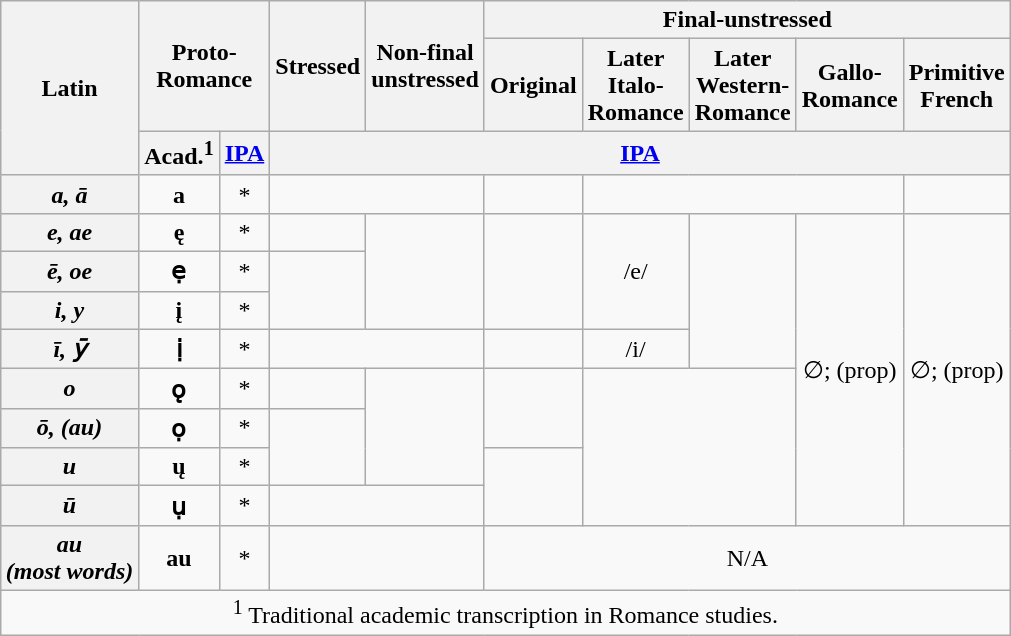<table class="wikitable" style="float:right; margin:1em; text-align:center;">
<tr>
<th rowspan=3>Latin</th>
<th colspan="2" rowspan="2">Proto-<br>Romance</th>
<th rowspan="2">Stressed</th>
<th rowspan=2>Non-final<br>unstressed</th>
<th colspan="5">Final-unstressed</th>
</tr>
<tr>
<th>Original</th>
<th>Later<br>Italo-<br>Romance</th>
<th>Later<br>Western-<br>Romance</th>
<th>Gallo-<br>Romance</th>
<th>Primitive<br>French</th>
</tr>
<tr>
<th>Acad.<sup>1</sup></th>
<th><a href='#'>IPA</a></th>
<th colspan="7"><a href='#'>IPA</a></th>
</tr>
<tr>
<th><em>a, ā</em></th>
<td><strong>a</strong></td>
<td>*</td>
<td colspan="2"></td>
<td></td>
<td colspan="3"></td>
<td></td>
</tr>
<tr>
<th><em>e, ae</em></th>
<td><strong>ę</strong></td>
<td>*</td>
<td></td>
<td rowspan=3></td>
<td rowspan="3"></td>
<td rowspan="3">/e/</td>
<td rowspan="4"></td>
<td rowspan=8>∅;  (prop)</td>
<td rowspan=8>∅;  (prop)</td>
</tr>
<tr>
<th><em>ē, oe</em></th>
<td><strong>ẹ</strong></td>
<td>*</td>
<td rowspan="2"></td>
</tr>
<tr>
<th><em>i, y</em></th>
<td><strong>į</strong></td>
<td>*</td>
</tr>
<tr>
<th><em>ī, ȳ</em></th>
<td><strong>ị</strong></td>
<td>*</td>
<td colspan="2"></td>
<td></td>
<td>/i/</td>
</tr>
<tr>
<th><em>o</em></th>
<td><strong>ǫ</strong></td>
<td>*</td>
<td></td>
<td rowspan=3></td>
<td rowspan=2></td>
<td colspan=2 rowspan=4></td>
</tr>
<tr>
<th><em>ō, (au)</em></th>
<td><strong>ọ</strong></td>
<td>*</td>
<td rowspan="2"></td>
</tr>
<tr>
<th><em>u</em></th>
<td><strong>ų</strong></td>
<td>*</td>
<td rowspan="2"></td>
</tr>
<tr>
<th><em>ū</em></th>
<td><strong>ụ</strong></td>
<td>*</td>
<td colspan="2"></td>
</tr>
<tr>
<th><em>au</em><br><em>(most words)</em></th>
<td><strong>au</strong></td>
<td>*</td>
<td colspan="2"></td>
<td colspan=5>N/A</td>
</tr>
<tr>
<td colspan="10"><sup>1</sup> Traditional academic transcription in Romance studies.</td>
</tr>
</table>
